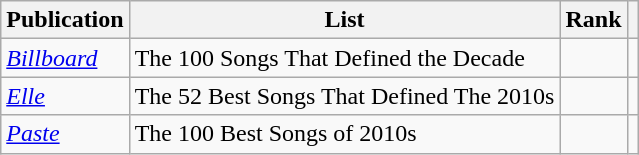<table class="sortable wikitable">
<tr>
<th>Publication</th>
<th>List</th>
<th>Rank</th>
<th class="unsortable"></th>
</tr>
<tr>
<td><em><a href='#'>Billboard</a></em></td>
<td>The 100 Songs That Defined the Decade</td>
<td></td>
<td></td>
</tr>
<tr>
<td><em><a href='#'>Elle</a></em></td>
<td>The 52 Best Songs That Defined The 2010s</td>
<td></td>
<td></td>
</tr>
<tr>
<td><em><a href='#'>Paste</a></em></td>
<td>The 100 Best Songs of 2010s</td>
<td></td>
<td></td>
</tr>
</table>
